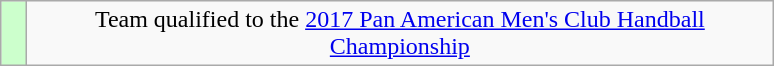<table class="wikitable" style="text-align: center;">
<tr>
<td width=10px bgcolor=#ccffcc></td>
<td width=490px>Team qualified to the <a href='#'>2017 Pan American Men's Club Handball Championship</a></td>
</tr>
</table>
